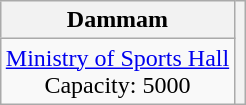<table class="wikitable" style="text-align:center;margin:1em auto;">
<tr>
<th style="border-left:none; border-right;">Dammam</th>
<th rowspan="6"></th>
</tr>
<tr>
<td><a href='#'>Ministry of Sports Hall</a><br>Capacity: 5000</td>
</tr>
</table>
